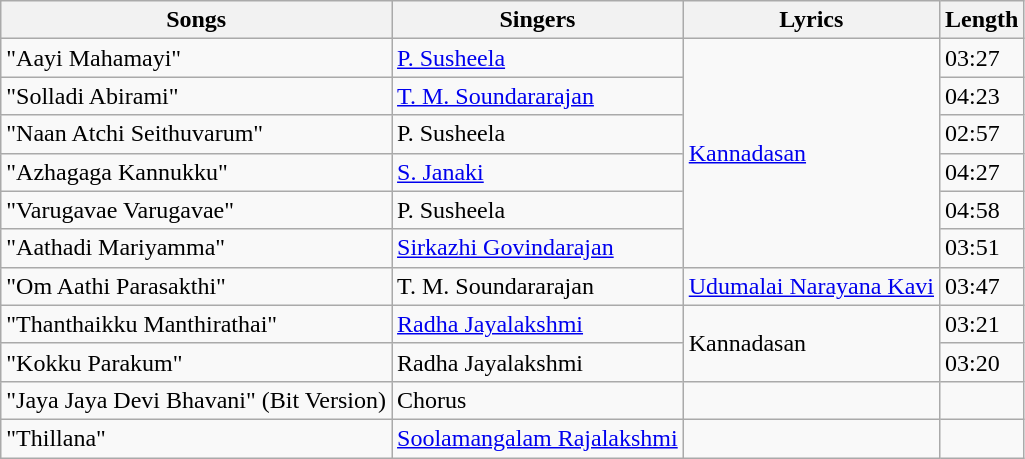<table class="wikitable">
<tr>
<th>Songs</th>
<th>Singers</th>
<th>Lyrics</th>
<th>Length</th>
</tr>
<tr>
<td>"Aayi Mahamayi"</td>
<td><a href='#'>P. Susheela</a></td>
<td rowspan=6><a href='#'>Kannadasan</a></td>
<td>03:27</td>
</tr>
<tr>
<td>"Solladi Abirami"</td>
<td><a href='#'>T. M. Soundararajan</a></td>
<td>04:23</td>
</tr>
<tr>
<td>"Naan Atchi Seithuvarum"</td>
<td>P. Susheela</td>
<td>02:57</td>
</tr>
<tr>
<td>"Azhagaga Kannukku"</td>
<td><a href='#'>S. Janaki</a></td>
<td>04:27</td>
</tr>
<tr>
<td>"Varugavae Varugavae"</td>
<td>P. Susheela</td>
<td>04:58</td>
</tr>
<tr>
<td>"Aathadi Mariyamma"</td>
<td><a href='#'>Sirkazhi Govindarajan</a></td>
<td>03:51</td>
</tr>
<tr>
<td>"Om Aathi Parasakthi"</td>
<td>T. M. Soundararajan</td>
<td><a href='#'>Udumalai Narayana Kavi</a></td>
<td>03:47</td>
</tr>
<tr>
<td>"Thanthaikku Manthirathai"</td>
<td><a href='#'>Radha Jayalakshmi</a></td>
<td rowspan=2>Kannadasan</td>
<td>03:21</td>
</tr>
<tr>
<td>"Kokku Parakum"</td>
<td>Radha Jayalakshmi</td>
<td>03:20</td>
</tr>
<tr>
<td>"Jaya Jaya Devi Bhavani" (Bit Version)</td>
<td>Chorus</td>
<td></td>
<td></td>
</tr>
<tr>
<td>"Thillana"</td>
<td><a href='#'>Soolamangalam Rajalakshmi</a></td>
<td></td>
<td></td>
</tr>
</table>
